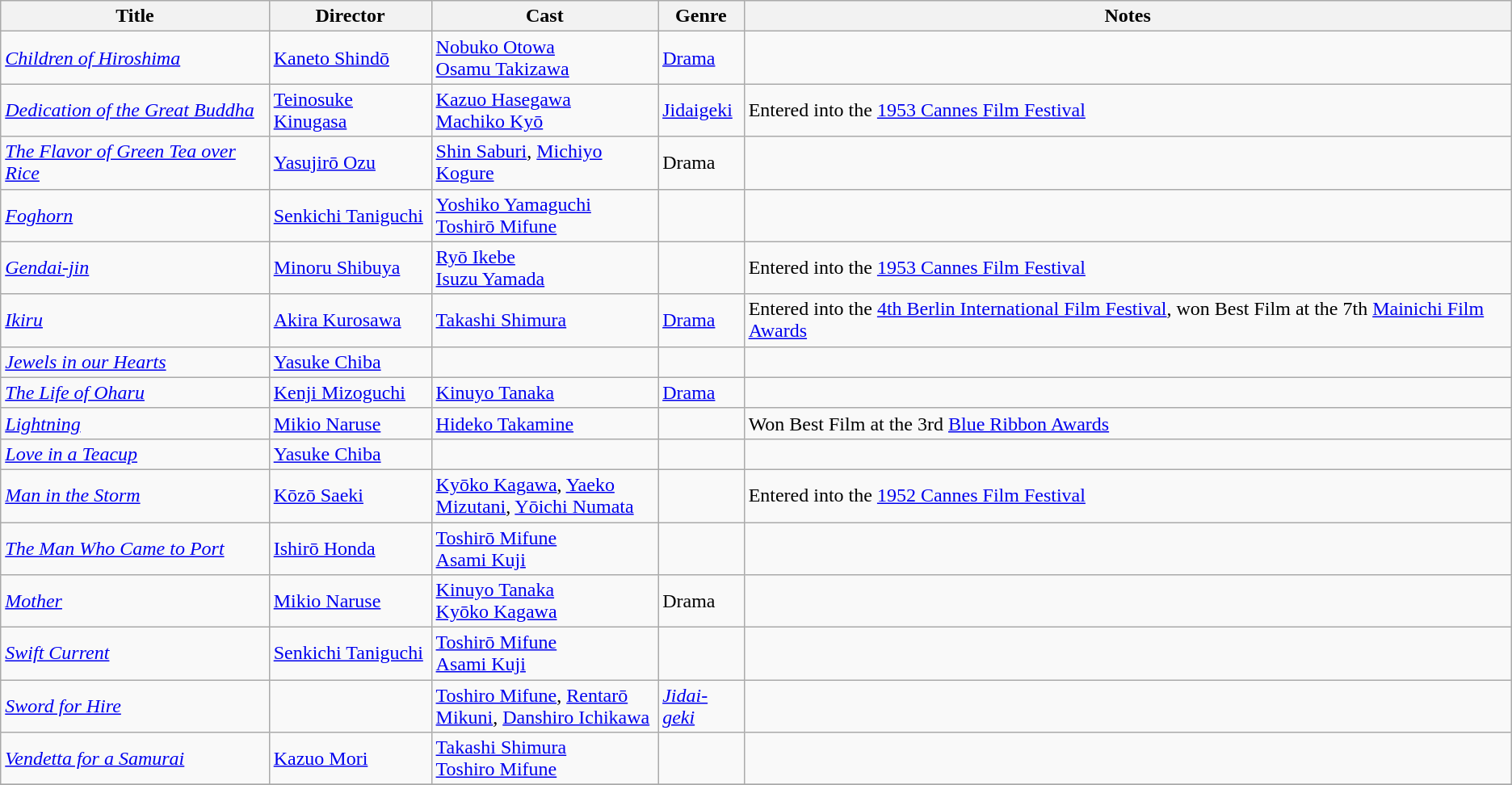<table class="wikitable">
<tr>
<th>Title</th>
<th>Director</th>
<th width=15%>Cast</th>
<th>Genre</th>
<th>Notes</th>
</tr>
<tr>
<td><em><a href='#'>Children of Hiroshima</a></em></td>
<td><a href='#'>Kaneto Shindō</a></td>
<td><a href='#'>Nobuko Otowa</a><br><a href='#'>Osamu Takizawa</a></td>
<td><a href='#'>Drama</a></td>
<td></td>
</tr>
<tr>
<td><em><a href='#'>Dedication of the Great Buddha</a></em></td>
<td><a href='#'>Teinosuke Kinugasa</a></td>
<td><a href='#'>Kazuo Hasegawa</a><br><a href='#'>Machiko Kyō</a></td>
<td><a href='#'>Jidaigeki</a></td>
<td>Entered into the <a href='#'>1953 Cannes Film Festival</a></td>
</tr>
<tr>
<td><em><a href='#'>The Flavor of Green Tea over Rice</a></em></td>
<td><a href='#'>Yasujirō Ozu</a></td>
<td><a href='#'>Shin Saburi</a>, <a href='#'>Michiyo Kogure</a></td>
<td>Drama</td>
<td></td>
</tr>
<tr>
<td><em><a href='#'>Foghorn</a></em></td>
<td><a href='#'>Senkichi Taniguchi</a></td>
<td><a href='#'>Yoshiko Yamaguchi</a><br><a href='#'>Toshirō Mifune</a></td>
<td></td>
<td></td>
</tr>
<tr>
<td><em><a href='#'>Gendai-jin</a></em></td>
<td><a href='#'>Minoru Shibuya</a></td>
<td><a href='#'>Ryō Ikebe</a><br><a href='#'>Isuzu Yamada</a></td>
<td></td>
<td>Entered into the <a href='#'>1953 Cannes Film Festival</a></td>
</tr>
<tr>
<td><em><a href='#'>Ikiru</a></em></td>
<td><a href='#'>Akira Kurosawa</a></td>
<td><a href='#'>Takashi Shimura</a></td>
<td><a href='#'>Drama</a></td>
<td>Entered into the <a href='#'>4th Berlin International Film Festival</a>, won Best Film at the 7th <a href='#'>Mainichi Film Awards</a></td>
</tr>
<tr>
<td><em><a href='#'>Jewels in our Hearts</a></em></td>
<td><a href='#'>Yasuke Chiba</a></td>
<td></td>
<td></td>
<td></td>
</tr>
<tr>
<td><em><a href='#'>The Life of Oharu</a></em></td>
<td><a href='#'>Kenji Mizoguchi</a></td>
<td><a href='#'>Kinuyo Tanaka</a></td>
<td><a href='#'>Drama</a></td>
<td></td>
</tr>
<tr>
<td><em><a href='#'>Lightning</a></em></td>
<td><a href='#'>Mikio Naruse</a></td>
<td><a href='#'>Hideko Takamine</a></td>
<td></td>
<td>Won Best Film at the 3rd <a href='#'>Blue Ribbon Awards</a></td>
</tr>
<tr>
<td><em><a href='#'>Love in a Teacup</a></em></td>
<td><a href='#'>Yasuke Chiba</a></td>
<td></td>
<td></td>
<td></td>
</tr>
<tr>
<td><em><a href='#'>Man in the Storm</a></em></td>
<td><a href='#'>Kōzō Saeki</a></td>
<td><a href='#'>Kyōko Kagawa</a>, <a href='#'>Yaeko Mizutani</a>, <a href='#'>Yōichi Numata</a></td>
<td></td>
<td>Entered into the <a href='#'>1952 Cannes Film Festival</a></td>
</tr>
<tr>
<td><em><a href='#'>The Man Who Came to Port</a></em></td>
<td><a href='#'>Ishirō Honda</a></td>
<td><a href='#'>Toshirō Mifune</a><br><a href='#'>Asami Kuji</a></td>
<td></td>
<td></td>
</tr>
<tr>
<td><em><a href='#'>Mother</a></em></td>
<td><a href='#'>Mikio Naruse</a></td>
<td><a href='#'>Kinuyo Tanaka</a><br><a href='#'>Kyōko Kagawa</a></td>
<td>Drama</td>
<td></td>
</tr>
<tr>
<td><em><a href='#'>Swift Current</a></em></td>
<td><a href='#'>Senkichi Taniguchi</a></td>
<td><a href='#'>Toshirō Mifune</a><br><a href='#'>Asami Kuji</a></td>
<td></td>
<td></td>
</tr>
<tr>
<td><em><a href='#'>Sword for Hire</a></em></td>
<td></td>
<td><a href='#'>Toshiro Mifune</a>, <a href='#'>Rentarō Mikuni</a>, <a href='#'>Danshiro Ichikawa</a></td>
<td><em><a href='#'>Jidai-geki</a></em></td>
<td></td>
</tr>
<tr>
<td><em><a href='#'>Vendetta for a Samurai</a></em></td>
<td><a href='#'>Kazuo Mori</a></td>
<td><a href='#'>Takashi Shimura</a><br><a href='#'>Toshiro Mifune</a></td>
<td></td>
<td></td>
</tr>
<tr>
</tr>
</table>
